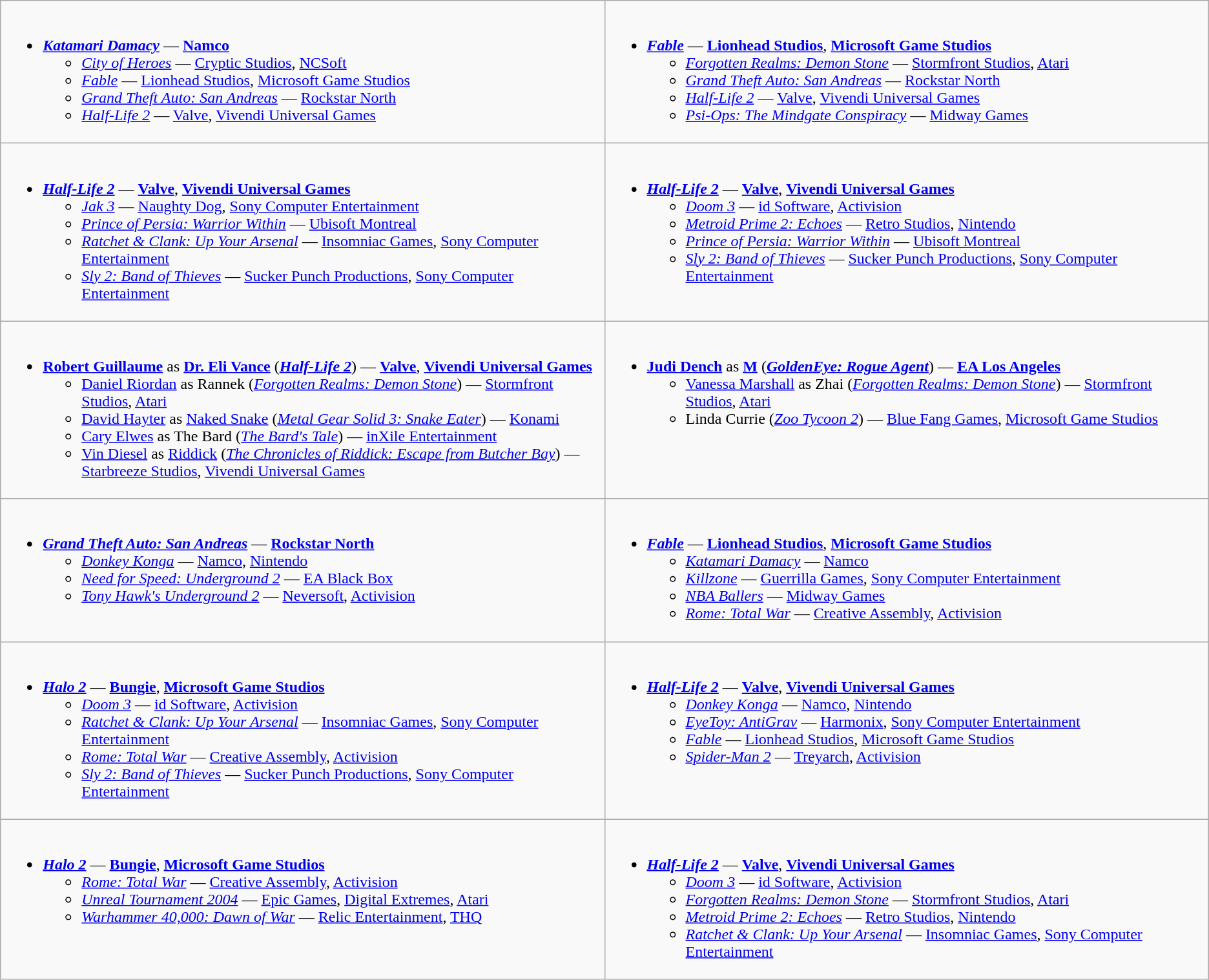<table class="wikitable">
<tr>
<td valign="top" width="50%"><br><ul><li><strong><em><a href='#'>Katamari Damacy</a></em></strong> — <strong><a href='#'>Namco</a></strong><ul><li><em><a href='#'>City of Heroes</a></em> — <a href='#'>Cryptic Studios</a>, <a href='#'>NCSoft</a></li><li><em><a href='#'>Fable</a></em> — <a href='#'>Lionhead Studios</a>, <a href='#'>Microsoft Game Studios</a></li><li><em><a href='#'>Grand Theft Auto: San Andreas</a></em> — <a href='#'>Rockstar North</a></li><li><em><a href='#'>Half-Life 2</a></em> — <a href='#'>Valve</a>, <a href='#'>Vivendi Universal Games</a></li></ul></li></ul></td>
<td valign="top" width="50%"><br><ul><li><strong><em><a href='#'>Fable</a></em></strong> — <strong><a href='#'>Lionhead Studios</a></strong>, <strong><a href='#'>Microsoft Game Studios</a></strong><ul><li><em><a href='#'>Forgotten Realms: Demon Stone</a></em> — <a href='#'>Stormfront Studios</a>, <a href='#'>Atari</a></li><li><em><a href='#'>Grand Theft Auto: San Andreas</a></em> — <a href='#'>Rockstar North</a></li><li><em><a href='#'>Half-Life 2</a></em> — <a href='#'>Valve</a>, <a href='#'>Vivendi Universal Games</a></li><li><em><a href='#'>Psi-Ops: The Mindgate Conspiracy</a></em> — <a href='#'>Midway Games</a></li></ul></li></ul></td>
</tr>
<tr>
<td valign="top" width="50%"><br><ul><li><strong><em><a href='#'>Half-Life 2</a></em></strong> — <strong><a href='#'>Valve</a></strong>, <strong><a href='#'>Vivendi Universal Games</a></strong><ul><li><em><a href='#'>Jak 3</a></em> — <a href='#'>Naughty Dog</a>, <a href='#'>Sony Computer Entertainment</a></li><li><em><a href='#'>Prince of Persia: Warrior Within</a></em> — <a href='#'>Ubisoft Montreal</a></li><li><em><a href='#'>Ratchet & Clank: Up Your Arsenal</a></em> — <a href='#'>Insomniac Games</a>, <a href='#'>Sony Computer Entertainment</a></li><li><em><a href='#'>Sly 2: Band of Thieves</a></em> — <a href='#'>Sucker Punch Productions</a>, <a href='#'>Sony Computer Entertainment</a></li></ul></li></ul></td>
<td valign="top" width="50%"><br><ul><li><strong><em><a href='#'>Half-Life 2</a></em></strong> — <strong><a href='#'>Valve</a></strong>, <strong><a href='#'>Vivendi Universal Games</a></strong><ul><li><em><a href='#'>Doom 3</a></em> — <a href='#'>id Software</a>, <a href='#'>Activision</a></li><li><em><a href='#'>Metroid Prime 2: Echoes</a></em> — <a href='#'>Retro Studios</a>, <a href='#'>Nintendo</a></li><li><em><a href='#'>Prince of Persia: Warrior Within</a></em> — <a href='#'>Ubisoft Montreal</a></li><li><em><a href='#'>Sly 2: Band of Thieves</a></em> — <a href='#'>Sucker Punch Productions</a>, <a href='#'>Sony Computer Entertainment</a></li></ul></li></ul></td>
</tr>
<tr>
<td valign="top" width="50%"><br><ul><li><strong><a href='#'>Robert Guillaume</a></strong> as <strong><a href='#'>Dr. Eli Vance</a></strong> (<strong><em><a href='#'>Half-Life 2</a></em></strong>) — <strong><a href='#'>Valve</a></strong>, <strong><a href='#'>Vivendi Universal Games</a></strong><ul><li><a href='#'>Daniel Riordan</a> as Rannek (<em><a href='#'>Forgotten Realms: Demon Stone</a></em>) — <a href='#'>Stormfront Studios</a>, <a href='#'>Atari</a></li><li><a href='#'>David Hayter</a> as <a href='#'>Naked Snake</a> (<em><a href='#'>Metal Gear Solid 3: Snake Eater</a></em>) — <a href='#'>Konami</a></li><li><a href='#'>Cary Elwes</a> as The Bard (<em><a href='#'>The Bard's Tale</a></em>) — <a href='#'>inXile Entertainment</a></li><li><a href='#'>Vin Diesel</a> as <a href='#'>Riddick</a> (<em><a href='#'>The Chronicles of Riddick: Escape from Butcher Bay</a></em>) — <a href='#'>Starbreeze Studios</a>, <a href='#'>Vivendi Universal Games</a></li></ul></li></ul></td>
<td valign="top" width="50%"><br><ul><li><strong><a href='#'>Judi Dench</a></strong> as <strong><a href='#'>M</a></strong> (<strong><em><a href='#'>GoldenEye: Rogue Agent</a></em></strong>) — <strong><a href='#'>EA Los Angeles</a></strong><ul><li><a href='#'>Vanessa Marshall</a> as Zhai (<em><a href='#'>Forgotten Realms: Demon Stone</a></em>) — <a href='#'>Stormfront Studios</a>, <a href='#'>Atari</a></li><li>Linda Currie (<em><a href='#'>Zoo Tycoon 2</a></em>) — <a href='#'>Blue Fang Games</a>, <a href='#'>Microsoft Game Studios</a></li></ul></li></ul></td>
</tr>
<tr>
<td valign="top" width="50%"><br><ul><li><strong><em><a href='#'>Grand Theft Auto: San Andreas</a></em></strong> — <strong><a href='#'>Rockstar North</a></strong><ul><li><em><a href='#'>Donkey Konga</a></em> — <a href='#'>Namco</a>, <a href='#'>Nintendo</a></li><li><em><a href='#'>Need for Speed: Underground 2</a></em> — <a href='#'>EA Black Box</a></li><li><em><a href='#'>Tony Hawk's Underground 2</a></em> — <a href='#'>Neversoft</a>, <a href='#'>Activision</a></li></ul></li></ul></td>
<td valign="top" width="50%"><br><ul><li><strong><em><a href='#'>Fable</a></em></strong> — <strong><a href='#'>Lionhead Studios</a></strong>, <strong><a href='#'>Microsoft Game Studios</a></strong><ul><li><em><a href='#'>Katamari Damacy</a></em> — <a href='#'>Namco</a></li><li><em><a href='#'>Killzone</a></em> — <a href='#'>Guerrilla Games</a>, <a href='#'>Sony Computer Entertainment</a></li><li><em><a href='#'>NBA Ballers</a></em> — <a href='#'>Midway Games</a></li><li><em><a href='#'>Rome: Total War</a></em> — <a href='#'>Creative Assembly</a>, <a href='#'>Activision</a></li></ul></li></ul></td>
</tr>
<tr>
<td valign="top" width="50%"><br><ul><li><strong><em><a href='#'>Halo 2</a></em></strong> — <strong><a href='#'>Bungie</a></strong>, <strong><a href='#'>Microsoft Game Studios</a></strong><ul><li><em><a href='#'>Doom 3</a></em> — <a href='#'>id Software</a>, <a href='#'>Activision</a></li><li><em><a href='#'>Ratchet & Clank: Up Your Arsenal</a></em> — <a href='#'>Insomniac Games</a>, <a href='#'>Sony Computer Entertainment</a></li><li><em><a href='#'>Rome: Total War</a></em> — <a href='#'>Creative Assembly</a>, <a href='#'>Activision</a></li><li><em><a href='#'>Sly 2: Band of Thieves</a></em> — <a href='#'>Sucker Punch Productions</a>, <a href='#'>Sony Computer Entertainment</a></li></ul></li></ul></td>
<td valign="top" width="50%"><br><ul><li><strong><em><a href='#'>Half-Life 2</a></em></strong> — <strong><a href='#'>Valve</a></strong>, <strong><a href='#'>Vivendi Universal Games</a></strong><ul><li><em><a href='#'>Donkey Konga</a></em> — <a href='#'>Namco</a>, <a href='#'>Nintendo</a></li><li><em><a href='#'>EyeToy: AntiGrav</a></em> — <a href='#'>Harmonix</a>, <a href='#'>Sony Computer Entertainment</a></li><li><em><a href='#'>Fable</a></em> — <a href='#'>Lionhead Studios</a>, <a href='#'>Microsoft Game Studios</a></li><li><em><a href='#'>Spider-Man 2</a></em> — <a href='#'>Treyarch</a>, <a href='#'>Activision</a></li></ul></li></ul></td>
</tr>
<tr>
<td valign="top" width="50%"><br><ul><li><strong><em><a href='#'>Halo 2</a></em></strong> — <strong><a href='#'>Bungie</a></strong>, <strong><a href='#'>Microsoft Game Studios</a></strong><ul><li><em><a href='#'>Rome: Total War</a></em> — <a href='#'>Creative Assembly</a>, <a href='#'>Activision</a></li><li><em><a href='#'>Unreal Tournament 2004</a></em> — <a href='#'>Epic Games</a>, <a href='#'>Digital Extremes</a>, <a href='#'>Atari</a></li><li><em><a href='#'>Warhammer 40,000: Dawn of War</a></em> — <a href='#'>Relic Entertainment</a>, <a href='#'>THQ</a></li></ul></li></ul></td>
<td valign="top" width="50%"><br><ul><li><strong><em><a href='#'>Half-Life 2</a></em></strong> — <strong><a href='#'>Valve</a></strong>, <strong><a href='#'>Vivendi Universal Games</a></strong><ul><li><em><a href='#'>Doom 3</a></em> — <a href='#'>id Software</a>, <a href='#'>Activision</a></li><li><em><a href='#'>Forgotten Realms: Demon Stone</a></em> — <a href='#'>Stormfront Studios</a>, <a href='#'>Atari</a></li><li><em><a href='#'>Metroid Prime 2: Echoes</a></em> — <a href='#'>Retro Studios</a>, <a href='#'>Nintendo</a></li><li><em><a href='#'>Ratchet & Clank: Up Your Arsenal</a></em> — <a href='#'>Insomniac Games</a>, <a href='#'>Sony Computer Entertainment</a></li></ul></li></ul></td>
</tr>
</table>
